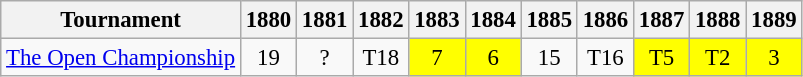<table class="wikitable" style="font-size:95%;text-align:center;">
<tr>
<th>Tournament</th>
<th>1880</th>
<th>1881</th>
<th>1882</th>
<th>1883</th>
<th>1884</th>
<th>1885</th>
<th>1886</th>
<th>1887</th>
<th>1888</th>
<th>1889</th>
</tr>
<tr>
<td align="left"><a href='#'>The Open Championship</a></td>
<td>19</td>
<td>?</td>
<td>T18</td>
<td style="background:yellow;">7</td>
<td style="background:yellow;">6</td>
<td>15</td>
<td>T16</td>
<td style="background:yellow;">T5</td>
<td style="background:yellow;">T2</td>
<td style="background:yellow;">3</td>
</tr>
</table>
